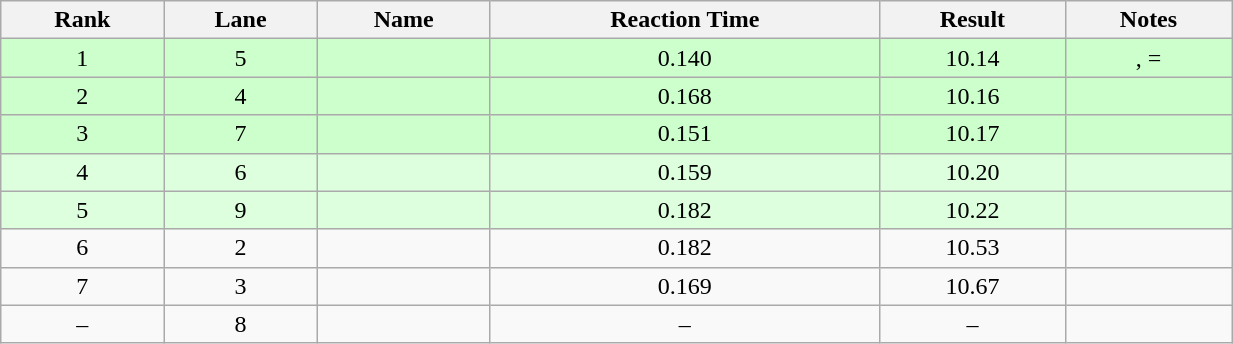<table class="wikitable" style="text-align:center;width: 65%">
<tr>
<th>Rank</th>
<th>Lane</th>
<th>Name</th>
<th>Reaction Time</th>
<th>Result</th>
<th>Notes</th>
</tr>
<tr bgcolor=ccffcc>
<td>1</td>
<td>5</td>
<td align="left"></td>
<td>0.140</td>
<td>10.14</td>
<td>, =</td>
</tr>
<tr bgcolor=ccffcc>
<td>2</td>
<td>4</td>
<td align="left"></td>
<td>0.168</td>
<td>10.16</td>
<td></td>
</tr>
<tr bgcolor=ccffcc>
<td>3</td>
<td>7</td>
<td align="left"></td>
<td>0.151</td>
<td>10.17</td>
<td></td>
</tr>
<tr bgcolor=ddffdd>
<td>4</td>
<td>6</td>
<td align="left"></td>
<td>0.159</td>
<td>10.20</td>
<td></td>
</tr>
<tr bgcolor=ddffdd>
<td>5</td>
<td>9</td>
<td align="left"></td>
<td>0.182</td>
<td>10.22</td>
<td></td>
</tr>
<tr>
<td>6</td>
<td>2</td>
<td align="left"></td>
<td>0.182</td>
<td>10.53</td>
<td></td>
</tr>
<tr>
<td>7</td>
<td>3</td>
<td align="left"></td>
<td>0.169</td>
<td>10.67</td>
<td></td>
</tr>
<tr>
<td>–</td>
<td>8</td>
<td align="left"></td>
<td>–</td>
<td>–</td>
<td></td>
</tr>
</table>
